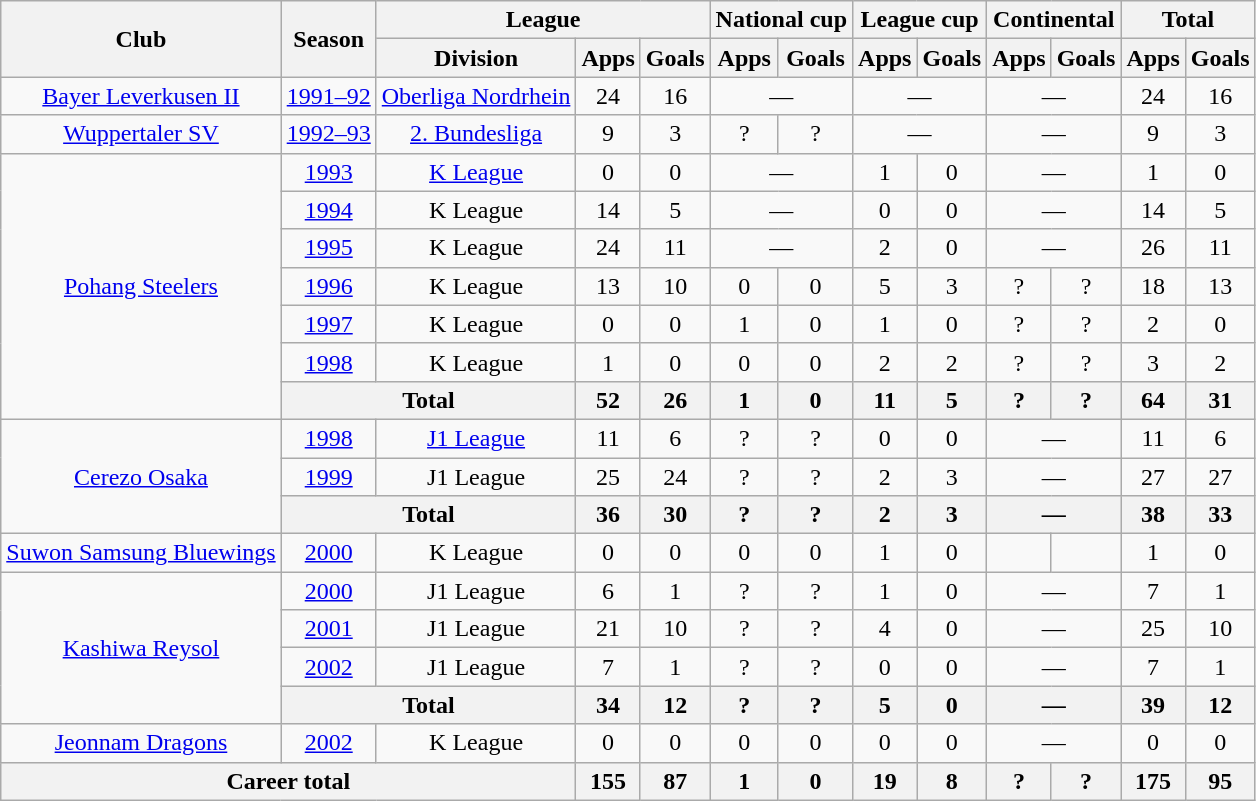<table class="wikitable" style="text-align:center;">
<tr>
<th rowspan=2>Club</th>
<th rowspan=2>Season</th>
<th colspan=3>League</th>
<th colspan=2>National cup</th>
<th colspan=2>League cup</th>
<th colspan=2>Continental</th>
<th colspan=2>Total</th>
</tr>
<tr>
<th>Division</th>
<th>Apps</th>
<th>Goals</th>
<th>Apps</th>
<th>Goals</th>
<th>Apps</th>
<th>Goals</th>
<th>Apps</th>
<th>Goals</th>
<th>Apps</th>
<th>Goals</th>
</tr>
<tr>
<td><a href='#'>Bayer Leverkusen II</a></td>
<td><a href='#'>1991–92</a></td>
<td><a href='#'>Oberliga Nordrhein</a></td>
<td>24</td>
<td>16</td>
<td colspan="2">—</td>
<td colspan="2">—</td>
<td colspan="2">—</td>
<td>24</td>
<td>16</td>
</tr>
<tr>
<td><a href='#'>Wuppertaler SV</a></td>
<td><a href='#'>1992–93</a></td>
<td><a href='#'>2. Bundesliga</a></td>
<td>9</td>
<td>3</td>
<td>?</td>
<td>?</td>
<td colspan="2">—</td>
<td colspan="2">—</td>
<td>9</td>
<td>3</td>
</tr>
<tr>
<td rowspan="7"><a href='#'>Pohang Steelers</a></td>
<td><a href='#'>1993</a></td>
<td><a href='#'>K League</a></td>
<td>0</td>
<td>0</td>
<td colspan="2">—</td>
<td>1</td>
<td>0</td>
<td colspan="2">—</td>
<td>1</td>
<td>0</td>
</tr>
<tr>
<td><a href='#'>1994</a></td>
<td>K League</td>
<td>14</td>
<td>5</td>
<td colspan="2">—</td>
<td>0</td>
<td>0</td>
<td colspan="2">—</td>
<td>14</td>
<td>5</td>
</tr>
<tr>
<td><a href='#'>1995</a></td>
<td>K League</td>
<td>24</td>
<td>11</td>
<td colspan="2">—</td>
<td>2</td>
<td>0</td>
<td colspan="2">—</td>
<td>26</td>
<td>11</td>
</tr>
<tr>
<td><a href='#'>1996</a></td>
<td>K League</td>
<td>13</td>
<td>10</td>
<td>0</td>
<td>0</td>
<td>5</td>
<td>3</td>
<td>?</td>
<td>?</td>
<td>18</td>
<td>13</td>
</tr>
<tr>
<td><a href='#'>1997</a></td>
<td>K League</td>
<td>0</td>
<td>0</td>
<td>1</td>
<td>0</td>
<td>1</td>
<td>0</td>
<td>?</td>
<td>?</td>
<td>2</td>
<td>0</td>
</tr>
<tr>
<td><a href='#'>1998</a></td>
<td>K League</td>
<td>1</td>
<td>0</td>
<td>0</td>
<td>0</td>
<td>2</td>
<td>2</td>
<td>?</td>
<td>?</td>
<td>3</td>
<td>2</td>
</tr>
<tr>
<th colspan=2>Total</th>
<th>52</th>
<th>26</th>
<th>1</th>
<th>0</th>
<th>11</th>
<th>5</th>
<th>?</th>
<th>?</th>
<th>64</th>
<th>31</th>
</tr>
<tr>
<td rowspan="3"><a href='#'>Cerezo Osaka</a></td>
<td><a href='#'>1998</a></td>
<td><a href='#'>J1 League</a></td>
<td>11</td>
<td>6</td>
<td>?</td>
<td>?</td>
<td>0</td>
<td>0</td>
<td colspan="2">—</td>
<td>11</td>
<td>6</td>
</tr>
<tr>
<td><a href='#'>1999</a></td>
<td>J1 League</td>
<td>25</td>
<td>24</td>
<td>?</td>
<td>?</td>
<td>2</td>
<td>3</td>
<td colspan="2">—</td>
<td>27</td>
<td>27</td>
</tr>
<tr>
<th colspan=2>Total</th>
<th>36</th>
<th>30</th>
<th>?</th>
<th>?</th>
<th>2</th>
<th>3</th>
<th colspan="2">—</th>
<th>38</th>
<th>33</th>
</tr>
<tr>
<td><a href='#'>Suwon Samsung Bluewings</a></td>
<td><a href='#'>2000</a></td>
<td>K League</td>
<td>0</td>
<td>0</td>
<td>0</td>
<td>0</td>
<td>1</td>
<td>0</td>
<td></td>
<td></td>
<td>1</td>
<td>0</td>
</tr>
<tr>
<td rowspan="4"><a href='#'>Kashiwa Reysol</a></td>
<td><a href='#'>2000</a></td>
<td>J1 League</td>
<td>6</td>
<td>1</td>
<td>?</td>
<td>?</td>
<td>1</td>
<td>0</td>
<td colspan="2">—</td>
<td>7</td>
<td>1</td>
</tr>
<tr>
<td><a href='#'>2001</a></td>
<td>J1 League</td>
<td>21</td>
<td>10</td>
<td>?</td>
<td>?</td>
<td>4</td>
<td>0</td>
<td colspan="2">—</td>
<td>25</td>
<td>10</td>
</tr>
<tr>
<td><a href='#'>2002</a></td>
<td>J1 League</td>
<td>7</td>
<td>1</td>
<td>?</td>
<td>?</td>
<td>0</td>
<td>0</td>
<td colspan="2">—</td>
<td>7</td>
<td>1</td>
</tr>
<tr>
<th colspan=2>Total</th>
<th>34</th>
<th>12</th>
<th>?</th>
<th>?</th>
<th>5</th>
<th>0</th>
<th colspan="2">—</th>
<th>39</th>
<th>12</th>
</tr>
<tr>
<td><a href='#'>Jeonnam Dragons</a></td>
<td><a href='#'>2002</a></td>
<td>K League</td>
<td>0</td>
<td>0</td>
<td>0</td>
<td>0</td>
<td>0</td>
<td>0</td>
<td colspan="2">—</td>
<td>0</td>
<td>0</td>
</tr>
<tr>
<th colspan=3>Career total</th>
<th>155</th>
<th>87</th>
<th>1</th>
<th>0</th>
<th>19</th>
<th>8</th>
<th>?</th>
<th>?</th>
<th>175</th>
<th>95</th>
</tr>
</table>
